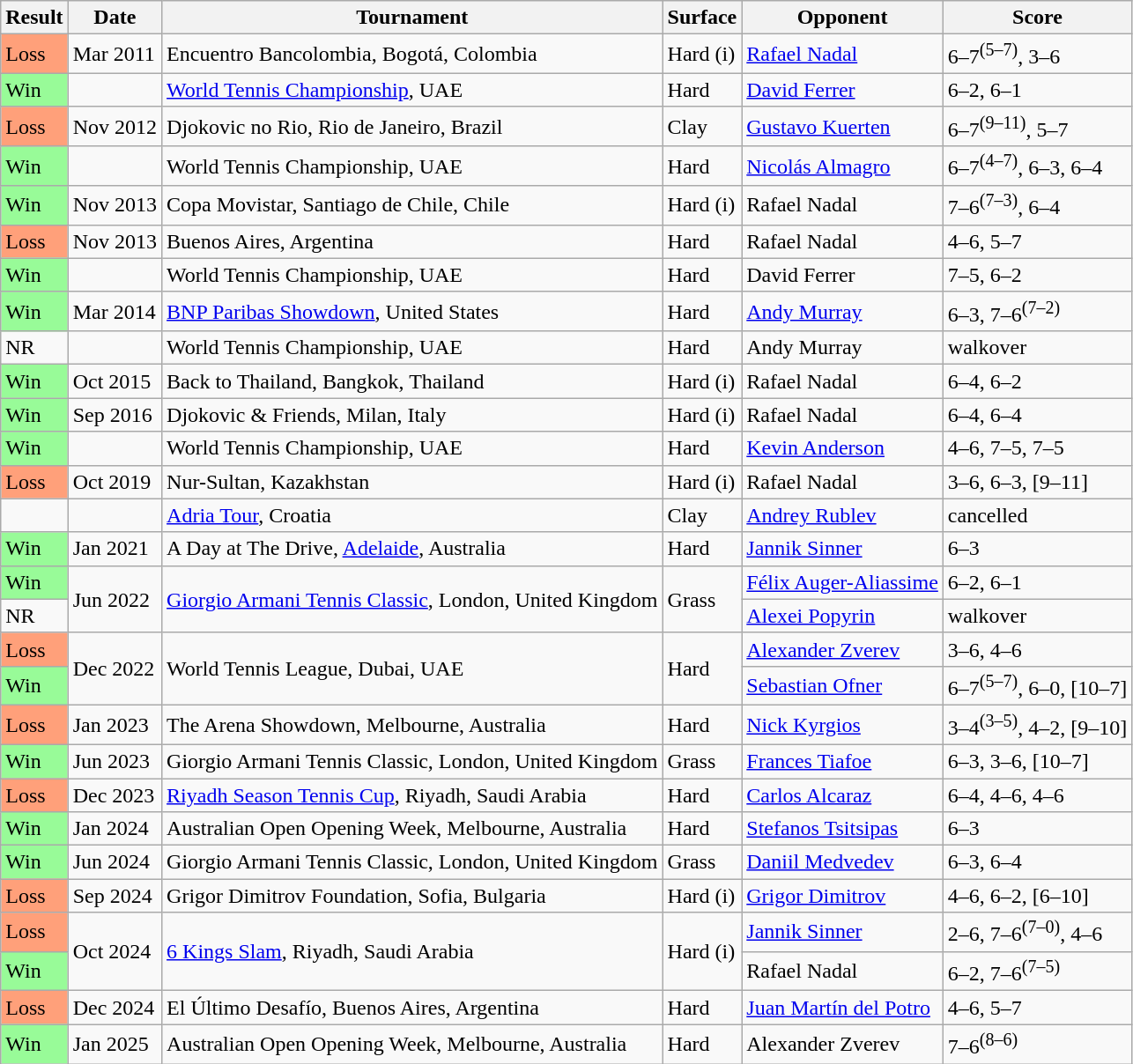<table class="sortable wikitable nowrap">
<tr>
<th>Result</th>
<th>Date</th>
<th>Tournament</th>
<th>Surface</th>
<th>Opponent</th>
<th>Score</th>
</tr>
<tr>
<td style=background:#ffa07a>Loss</td>
<td>Mar 2011</td>
<td>Encuentro Bancolombia, Bogotá, Colombia</td>
<td>Hard (i)</td>
<td> <a href='#'>Rafael Nadal</a></td>
<td>6–7<sup>(5–7)</sup>, 3–6</td>
</tr>
<tr>
<td style=background:#98fb98>Win</td>
<td><a href='#'></a></td>
<td><a href='#'>World Tennis Championship</a>, UAE</td>
<td>Hard</td>
<td> <a href='#'>David Ferrer</a></td>
<td>6–2, 6–1</td>
</tr>
<tr>
<td style=background:#ffa07a>Loss</td>
<td>Nov 2012</td>
<td>Djokovic no Rio, Rio de Janeiro, Brazil</td>
<td>Clay</td>
<td> <a href='#'>Gustavo Kuerten</a></td>
<td>6–7<sup>(9–11)</sup>, 5–7</td>
</tr>
<tr>
<td style=background:#98fb98>Win</td>
<td><a href='#'></a></td>
<td>World Tennis Championship, UAE</td>
<td>Hard</td>
<td> <a href='#'>Nicolás Almagro</a></td>
<td>6–7<sup>(4–7)</sup>, 6–3, 6–4</td>
</tr>
<tr>
<td style=background:#98fb98>Win</td>
<td>Nov 2013</td>
<td>Copa Movistar, Santiago de Chile, Chile</td>
<td>Hard (i)</td>
<td> Rafael Nadal</td>
<td>7–6<sup>(7–3)</sup>, 6–4</td>
</tr>
<tr>
<td style=background:#ffa07a>Loss</td>
<td>Nov 2013</td>
<td>Buenos Aires, Argentina</td>
<td>Hard</td>
<td> Rafael Nadal</td>
<td>4–6, 5–7</td>
</tr>
<tr>
<td style=background:#98fb98>Win</td>
<td><a href='#'></a></td>
<td>World Tennis Championship, UAE</td>
<td>Hard</td>
<td> David Ferrer</td>
<td>7–5, 6–2</td>
</tr>
<tr>
<td style=background:#98fb98>Win</td>
<td>Mar 2014</td>
<td><a href='#'>BNP Paribas Showdown</a>, United States</td>
<td>Hard</td>
<td> <a href='#'>Andy Murray</a></td>
<td>6–3, 7–6<sup>(7–2)</sup></td>
</tr>
<tr>
<td>NR</td>
<td><a href='#'></a></td>
<td>World Tennis Championship, UAE</td>
<td>Hard</td>
<td> Andy Murray</td>
<td>walkover</td>
</tr>
<tr>
<td style=background:#98fb98>Win</td>
<td>Oct 2015</td>
<td>Back to Thailand, Bangkok, Thailand</td>
<td>Hard (i)</td>
<td> Rafael Nadal</td>
<td>6–4, 6–2</td>
</tr>
<tr>
<td style=background:#98fb98>Win</td>
<td>Sep 2016</td>
<td>Djokovic & Friends, Milan, Italy</td>
<td>Hard (i)</td>
<td> Rafael Nadal</td>
<td>6–4, 6–4</td>
</tr>
<tr>
<td style=background:#98fb98>Win</td>
<td><a href='#'></a></td>
<td>World Tennis Championship, UAE</td>
<td>Hard</td>
<td> <a href='#'>Kevin Anderson</a></td>
<td>4–6, 7–5, 7–5</td>
</tr>
<tr>
<td style=background:#ffa07a>Loss</td>
<td>Oct 2019</td>
<td>Nur-Sultan, Kazakhstan</td>
<td>Hard (i)</td>
<td> Rafael Nadal</td>
<td>3–6, 6–3, [9–11]</td>
</tr>
<tr>
<td style=background></td>
<td><a href='#'></a></td>
<td><a href='#'>Adria Tour</a>, Croatia</td>
<td>Clay</td>
<td> <a href='#'>Andrey Rublev</a></td>
<td>cancelled</td>
</tr>
<tr>
<td style=background:#98fb98>Win</td>
<td>Jan 2021</td>
<td>A Day at The Drive, <a href='#'>Adelaide</a>, Australia</td>
<td>Hard</td>
<td> <a href='#'>Jannik Sinner</a></td>
<td>6–3</td>
</tr>
<tr>
<td style=background:#98fb98>Win</td>
<td rowspan="2">Jun 2022</td>
<td rowspan="2"><a href='#'>Giorgio Armani Tennis Classic</a>, London, United Kingdom</td>
<td rowspan="2">Grass</td>
<td> <a href='#'>Félix Auger-Aliassime</a></td>
<td>6–2, 6–1</td>
</tr>
<tr>
<td>NR</td>
<td> <a href='#'>Alexei Popyrin</a></td>
<td>walkover</td>
</tr>
<tr>
<td style=background:#ffa07a>Loss</td>
<td rowspan="2">Dec 2022</td>
<td rowspan="2">World Tennis League, Dubai, UAE</td>
<td rowspan="2">Hard</td>
<td> <a href='#'>Alexander Zverev</a></td>
<td>3–6, 4–6</td>
</tr>
<tr>
<td style=background:#98fb98>Win</td>
<td> <a href='#'>Sebastian Ofner</a></td>
<td>6–7<sup>(5–7)</sup>, 6–0, [10–7]</td>
</tr>
<tr>
<td style=background:#ffa07a>Loss</td>
<td>Jan 2023</td>
<td>The Arena Showdown, Melbourne, Australia</td>
<td>Hard</td>
<td> <a href='#'>Nick Kyrgios</a></td>
<td>3–4<sup>(3–5)</sup>, 4–2, [9–10]</td>
</tr>
<tr>
<td style=background:#98fb98>Win</td>
<td>Jun 2023</td>
<td>Giorgio Armani Tennis Classic, London, United Kingdom</td>
<td>Grass</td>
<td> <a href='#'>Frances Tiafoe</a></td>
<td>6–3, 3–6, [10–7]</td>
</tr>
<tr>
<td style=background:#ffa07a>Loss</td>
<td>Dec 2023</td>
<td><a href='#'>Riyadh Season Tennis Cup</a>, Riyadh, Saudi Arabia</td>
<td>Hard</td>
<td> <a href='#'>Carlos Alcaraz</a></td>
<td>6–4, 4–6, 4–6</td>
</tr>
<tr>
<td style=background:#98fb98>Win</td>
<td>Jan 2024</td>
<td>Australian Open Opening Week, Melbourne, Australia</td>
<td>Hard</td>
<td> <a href='#'>Stefanos Tsitsipas</a></td>
<td>6–3</td>
</tr>
<tr>
<td style=background:#98fb98>Win</td>
<td>Jun 2024</td>
<td>Giorgio Armani Tennis Classic, London, United Kingdom</td>
<td>Grass</td>
<td> <a href='#'>Daniil Medvedev</a></td>
<td>6–3, 6–4</td>
</tr>
<tr>
<td style=background:#ffa07a>Loss</td>
<td>Sep 2024</td>
<td>Grigor Dimitrov Foundation, Sofia, Bulgaria</td>
<td>Hard (i)</td>
<td> <a href='#'>Grigor Dimitrov</a></td>
<td>4–6, 6–2, [6–10]</td>
</tr>
<tr>
<td style=background:#ffa07a>Loss</td>
<td rowspan="2">Oct 2024</td>
<td rowspan="2"><a href='#'>6 Kings Slam</a>, Riyadh, Saudi Arabia</td>
<td rowspan="2">Hard (i)</td>
<td> <a href='#'>Jannik Sinner</a></td>
<td>2–6, 7–6<sup>(7–0)</sup>, 4–6</td>
</tr>
<tr>
<td style=background:#98fb98>Win</td>
<td> Rafael Nadal</td>
<td>6–2, 7–6<sup>(7–5)</sup></td>
</tr>
<tr>
<td style=background:#ffa07a>Loss</td>
<td>Dec 2024</td>
<td>El Último Desafío, Buenos Aires, Argentina</td>
<td>Hard</td>
<td> <a href='#'>Juan Martín del Potro</a></td>
<td>4–6, 5–7</td>
</tr>
<tr>
<td style=background:#98fb98>Win</td>
<td>Jan 2025</td>
<td>Australian Open Opening Week, Melbourne, Australia</td>
<td>Hard</td>
<td> Alexander Zverev</td>
<td>7–6<sup>(8–6)</sup></td>
</tr>
</table>
